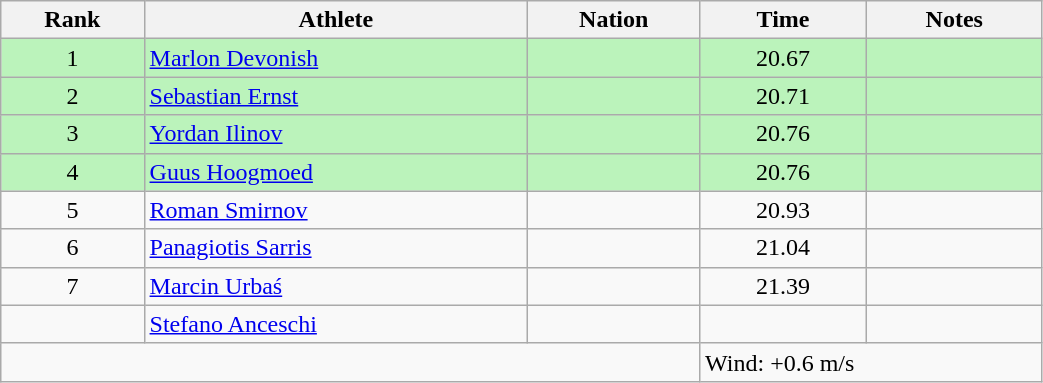<table class="wikitable sortable" style="text-align:center;width: 55%;">
<tr>
<th scope="col">Rank</th>
<th scope="col">Athlete</th>
<th scope="col">Nation</th>
<th scope="col">Time</th>
<th scope="col">Notes</th>
</tr>
<tr bgcolor=bbf3bb>
<td>1</td>
<td align=left><a href='#'>Marlon Devonish</a></td>
<td align=left></td>
<td>20.67</td>
<td></td>
</tr>
<tr bgcolor=bbf3bb>
<td>2</td>
<td align=left><a href='#'>Sebastian Ernst</a></td>
<td align=left></td>
<td>20.71</td>
<td></td>
</tr>
<tr bgcolor=bbf3bb>
<td>3</td>
<td align=left><a href='#'>Yordan Ilinov</a></td>
<td align=left></td>
<td>20.76</td>
<td></td>
</tr>
<tr bgcolor=bbf3bb>
<td>4</td>
<td align=left><a href='#'>Guus Hoogmoed</a></td>
<td align=left></td>
<td>20.76</td>
<td></td>
</tr>
<tr>
<td>5</td>
<td align=left><a href='#'>Roman Smirnov</a></td>
<td align=left></td>
<td>20.93</td>
<td></td>
</tr>
<tr>
<td>6</td>
<td align=left><a href='#'>Panagiotis Sarris</a></td>
<td align=left></td>
<td>21.04</td>
<td></td>
</tr>
<tr>
<td>7</td>
<td align=left><a href='#'>Marcin Urbaś</a></td>
<td align=left></td>
<td>21.39</td>
<td></td>
</tr>
<tr>
<td></td>
<td align=left><a href='#'>Stefano Anceschi</a></td>
<td align=left></td>
<td></td>
<td></td>
</tr>
<tr class="sortbottom">
<td colspan="3"></td>
<td colspan="2" style="text-align:left;">Wind: +0.6 m/s</td>
</tr>
</table>
